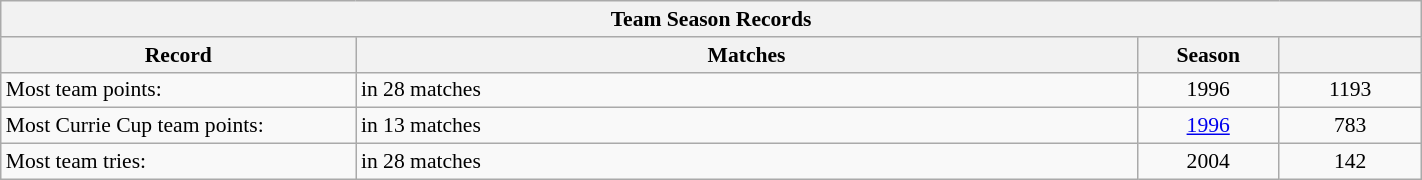<table class="wikitable collapsible" style="text-align:left; font-size:90%; width:75%;">
<tr>
<th colspan="4">Team Season Records</th>
</tr>
<tr>
<th style="width:25%;">Record</th>
<th style="width:55%;">Matches</th>
<th style="width:10%;">Season</th>
<th style="width:10%;"><br></th>
</tr>
<tr>
<td>Most team points:</td>
<td>in 28 matches</td>
<td style="text-align:center">1996</td>
<td style="text-align:center">1193</td>
</tr>
<tr>
<td>Most Currie Cup team points:</td>
<td>in 13 matches</td>
<td style="text-align:center"><a href='#'>1996</a></td>
<td style="text-align:center">783</td>
</tr>
<tr>
<td>Most team tries:</td>
<td>in 28 matches</td>
<td style="text-align:center">2004</td>
<td style="text-align:center">142</td>
</tr>
</table>
